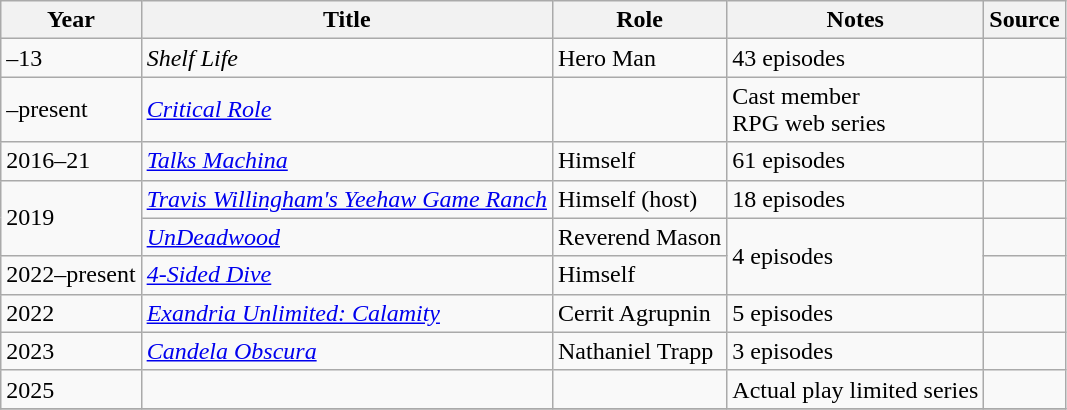<table class="wikitable sortable plainrowheaders">
<tr>
<th scope="col">Year</th>
<th scope="col">Title</th>
<th scope="col">Role</th>
<th class="unsortable" scope="col">Notes</th>
<th class="unsortable" scope="col">Source</th>
</tr>
<tr>
<td>–13</td>
<td><em>Shelf Life</em></td>
<td>Hero Man</td>
<td>43 episodes</td>
<td></td>
</tr>
<tr>
<td>–present</td>
<td><em><a href='#'>Critical Role</a></em></td>
<td></td>
<td>Cast member<br>RPG web series</td>
<td></td>
</tr>
<tr>
<td>2016–21</td>
<td><em><a href='#'>Talks Machina</a></em></td>
<td>Himself</td>
<td>61 episodes</td>
<td></td>
</tr>
<tr>
<td rowspan="2">2019</td>
<td><em><a href='#'>Travis Willingham's Yeehaw Game Ranch</a></em></td>
<td>Himself (host)</td>
<td>18 episodes</td>
<td></td>
</tr>
<tr>
<td><em><a href='#'>UnDeadwood</a></em></td>
<td>Reverend Mason</td>
<td rowspan="2">4 episodes</td>
<td></td>
</tr>
<tr>
<td>2022–present</td>
<td><em><a href='#'>4-Sided Dive</a></em></td>
<td>Himself</td>
<td></td>
</tr>
<tr>
<td>2022</td>
<td><em><a href='#'>Exandria Unlimited: Calamity</a></em></td>
<td>Cerrit Agrupnin</td>
<td>5 episodes</td>
<td></td>
</tr>
<tr>
<td>2023</td>
<td><em><a href='#'>Candela Obscura</a></em></td>
<td>Nathaniel Trapp</td>
<td>3 episodes</td>
<td></td>
</tr>
<tr>
<td>2025</td>
<td></td>
<td></td>
<td>Actual play limited series</td>
<td></td>
</tr>
<tr>
</tr>
</table>
